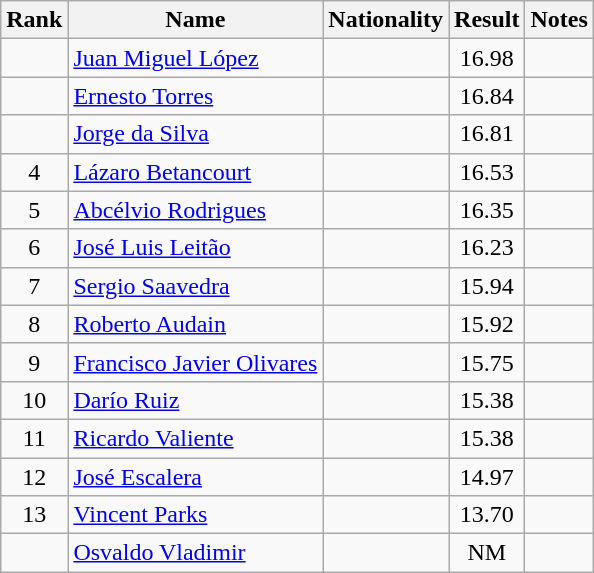<table class="wikitable sortable" style="text-align:center">
<tr>
<th>Rank</th>
<th>Name</th>
<th>Nationality</th>
<th>Result</th>
<th>Notes</th>
</tr>
<tr>
<td align=center></td>
<td align=left><a href='#'>Juan Miguel López</a></td>
<td align=left></td>
<td>16.98</td>
<td></td>
</tr>
<tr>
<td align=center></td>
<td align=left><a href='#'>Ernesto Torres</a></td>
<td align=left></td>
<td>16.84</td>
<td></td>
</tr>
<tr>
<td align=center></td>
<td align=left><a href='#'>Jorge da Silva</a></td>
<td align=left></td>
<td>16.81</td>
<td></td>
</tr>
<tr>
<td align=center>4</td>
<td align=left><a href='#'>Lázaro Betancourt</a></td>
<td align=left></td>
<td>16.53</td>
<td></td>
</tr>
<tr>
<td align=center>5</td>
<td align=left><a href='#'>Abcélvio Rodrigues</a></td>
<td align=left></td>
<td>16.35</td>
<td></td>
</tr>
<tr>
<td align=center>6</td>
<td align=left><a href='#'>José Luis Leitão</a></td>
<td align=left></td>
<td>16.23</td>
<td></td>
</tr>
<tr>
<td align=center>7</td>
<td align=left><a href='#'>Sergio Saavedra</a></td>
<td align=left></td>
<td>15.94</td>
<td></td>
</tr>
<tr>
<td align=center>8</td>
<td align=left><a href='#'>Roberto Audain</a></td>
<td align=left></td>
<td>15.92</td>
<td></td>
</tr>
<tr>
<td align=center>9</td>
<td align=left><a href='#'>Francisco Javier Olivares</a></td>
<td align=left></td>
<td>15.75</td>
<td></td>
</tr>
<tr>
<td align=center>10</td>
<td align=left><a href='#'>Darío Ruiz</a></td>
<td align=left></td>
<td>15.38</td>
<td></td>
</tr>
<tr>
<td align=center>11</td>
<td align=left><a href='#'>Ricardo Valiente</a></td>
<td align=left></td>
<td>15.38</td>
<td></td>
</tr>
<tr>
<td align=center>12</td>
<td align=left><a href='#'>José Escalera</a></td>
<td align=left></td>
<td>14.97</td>
<td></td>
</tr>
<tr>
<td align=center>13</td>
<td align=left><a href='#'>Vincent Parks</a></td>
<td align=left></td>
<td>13.70</td>
<td></td>
</tr>
<tr>
<td align=center></td>
<td align=left><a href='#'>Osvaldo Vladimir</a></td>
<td align=left></td>
<td>NM</td>
<td></td>
</tr>
</table>
